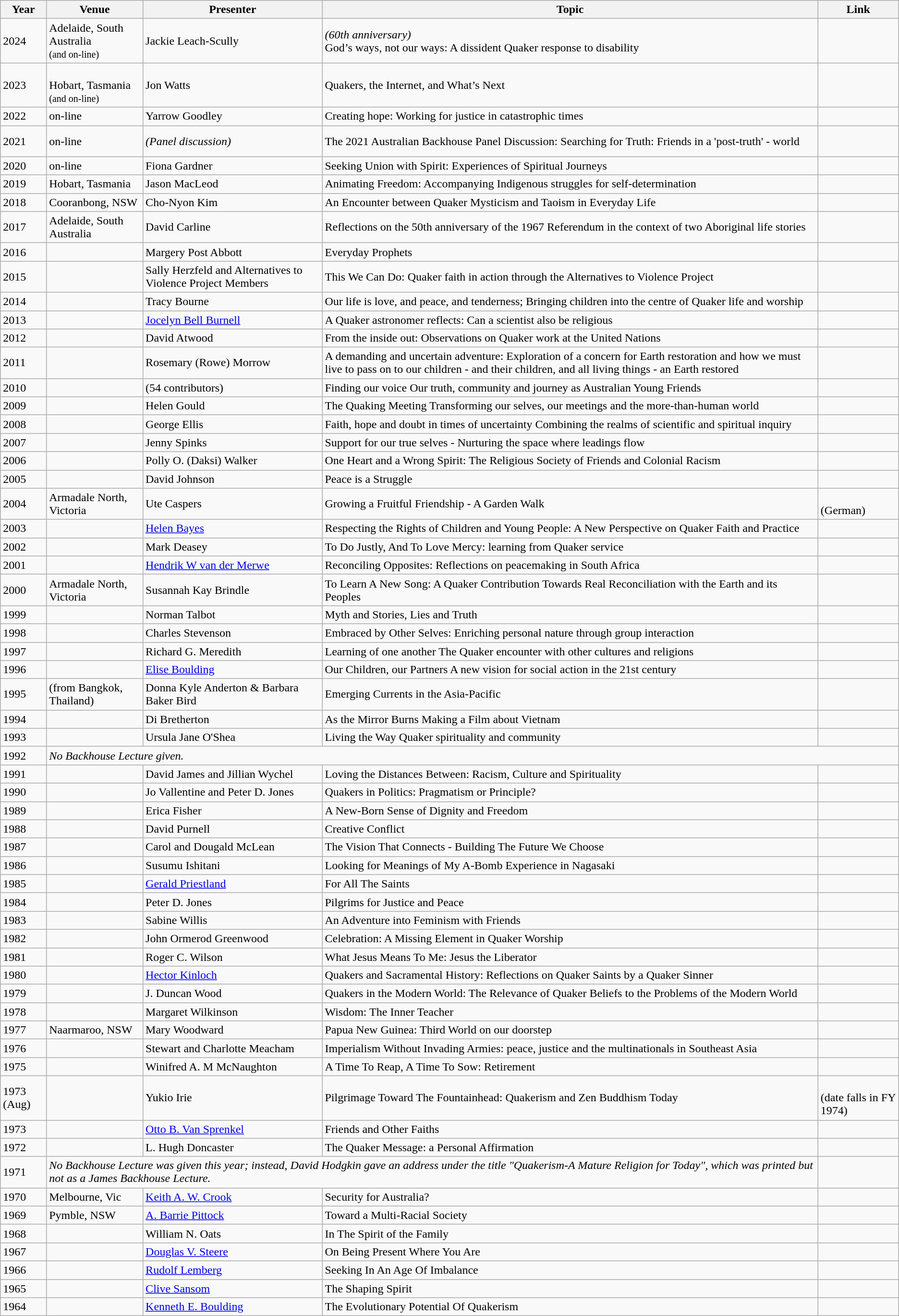<table class="wikitable"|>
<tr>
<th>Year</th>
<th>Venue</th>
<th>Presenter</th>
<th>Topic</th>
<th>Link</th>
</tr>
<tr>
<td>2024</td>
<td>Adelaide, South Australia<br><small>(and on-line)</small></td>
<td>Jackie Leach-Scully</td>
<td><em>(60th anniversary)</em><br>God’s ways, not our ways: A dissident Quaker response to disability</td>
<td></td>
</tr>
<tr>
<td>2023</td>
<td><br>Hobart, Tasmania<br><small>(and on-line)</small></td>
<td>Jon Watts</td>
<td>Quakers, the Internet, and What’s Next</td>
<td></td>
</tr>
<tr>
<td>2022</td>
<td>on-line</td>
<td>Yarrow Goodley</td>
<td>Creating hope: Working for justice in catastrophic times</td>
<td></td>
</tr>
<tr>
<td>2021</td>
<td>on-line</td>
<td><em>(Panel discussion)</em></td>
<td>The 2021 Australian Backhouse Panel Discussion: Searching for Truth: Friends in a 'post-truth' - world</td>
<td><br> <br> </td>
</tr>
<tr>
<td>2020</td>
<td>on-line</td>
<td>Fiona Gardner</td>
<td>Seeking Union with Spirit: Experiences of Spiritual Journeys</td>
<td></td>
</tr>
<tr>
<td>2019</td>
<td>Hobart, Tasmania</td>
<td>Jason MacLeod</td>
<td>Animating Freedom: Accompanying Indigenous struggles for self-determination</td>
<td></td>
</tr>
<tr>
<td>2018</td>
<td>Cooranbong, NSW</td>
<td>Cho-Nyon Kim</td>
<td>An Encounter between Quaker Mysticism and Taoism in Everyday Life</td>
<td><br> </td>
</tr>
<tr>
<td>2017</td>
<td>Adelaide, South Australia</td>
<td>David Carline</td>
<td>Reflections on the 50th anniversary of the 1967 Referendum in the context of two Aboriginal life stories</td>
<td></td>
</tr>
<tr>
<td>2016</td>
<td></td>
<td>Margery Post Abbott</td>
<td>Everyday Prophets</td>
<td></td>
</tr>
<tr>
<td>2015</td>
<td></td>
<td>Sally Herzfeld and Alternatives to Violence Project Members</td>
<td>This We Can Do: Quaker faith in action through the Alternatives to Violence Project</td>
<td></td>
</tr>
<tr>
<td>2014</td>
<td></td>
<td>Tracy Bourne</td>
<td>Our life is love, and peace, and tenderness; Bringing children into the centre of Quaker life and worship</td>
<td></td>
</tr>
<tr>
<td>2013</td>
<td></td>
<td><a href='#'>Jocelyn Bell Burnell</a></td>
<td>A Quaker astronomer reflects: Can a scientist also be religious</td>
<td></td>
</tr>
<tr>
<td>2012</td>
<td></td>
<td>David Atwood</td>
<td>From the inside out: Observations on Quaker work at the United Nations</td>
<td></td>
</tr>
<tr>
<td>2011</td>
<td></td>
<td>Rosemary (Rowe) Morrow</td>
<td>A demanding and uncertain adventure: Exploration of a concern for Earth restoration and how we must live to pass on to our children - and their children, and all living things - an Earth restored</td>
<td></td>
</tr>
<tr>
<td>2010</td>
<td></td>
<td>(54 contributors)</td>
<td>Finding our voice Our truth, community and journey as Australian Young Friends</td>
<td></td>
</tr>
<tr>
<td>2009</td>
<td></td>
<td>Helen Gould</td>
<td>The Quaking Meeting Transforming our selves, our meetings and the more-than-human world</td>
<td><br></td>
</tr>
<tr>
<td>2008</td>
<td></td>
<td>George Ellis</td>
<td>Faith, hope and doubt in times of uncertainty Combining the realms of scientific and spiritual inquiry</td>
<td><br></td>
</tr>
<tr>
<td>2007</td>
<td></td>
<td>Jenny Spinks</td>
<td>Support for our true selves - Nurturing the space where leadings flow</td>
<td><br></td>
</tr>
<tr>
<td>2006</td>
<td></td>
<td>Polly O. (Daksi) Walker</td>
<td>One Heart and a Wrong Spirit: The Religious Society of Friends and Colonial Racism</td>
<td></td>
</tr>
<tr>
<td>2005</td>
<td></td>
<td>David Johnson</td>
<td>Peace is a Struggle</td>
<td></td>
</tr>
<tr>
<td>2004</td>
<td>Armadale North, Victoria</td>
<td>Ute Caspers</td>
<td>Growing a Fruitful Friendship - A Garden Walk</td>
<td><br>


(German)</td>
</tr>
<tr>
<td>2003</td>
<td></td>
<td><a href='#'>Helen Bayes</a></td>
<td>Respecting the Rights of Children and Young People: A New Perspective on Quaker Faith and Practice</td>
<td><br>
</td>
</tr>
<tr>
<td>2002</td>
<td></td>
<td>Mark Deasey</td>
<td>To Do Justly, And To Love Mercy: learning from Quaker service</td>
<td><br></td>
</tr>
<tr>
<td>2001</td>
<td></td>
<td><a href='#'>Hendrik W van der Merwe</a></td>
<td>Reconciling Opposites: Reflections on peacemaking in South Africa</td>
<td><br></td>
</tr>
<tr>
<td>2000</td>
<td>Armadale North, Victoria</td>
<td>Susannah Kay Brindle</td>
<td>To Learn A New Song: A Quaker Contribution Towards Real Reconciliation with the Earth and its Peoples</td>
<td><br></td>
</tr>
<tr>
<td>1999</td>
<td></td>
<td>Norman Talbot</td>
<td>Myth and Stories, Lies and Truth</td>
<td></td>
</tr>
<tr>
<td>1998</td>
<td></td>
<td>Charles Stevenson</td>
<td>Embraced by Other Selves: Enriching personal nature through group interaction</td>
<td> </td>
</tr>
<tr>
<td>1997</td>
<td></td>
<td>Richard G. Meredith</td>
<td>Learning of one another The Quaker encounter with other cultures and religions</td>
<td><br></td>
</tr>
<tr>
<td>1996</td>
<td></td>
<td><a href='#'>Elise Boulding</a></td>
<td>Our Children, our Partners A new vision for social action in the 21st century</td>
<td></td>
</tr>
<tr>
<td>1995</td>
<td>(from Bangkok, Thailand)</td>
<td>Donna Kyle Anderton & Barbara Baker Bird</td>
<td>Emerging Currents in the Asia-Pacific</td>
<td></td>
</tr>
<tr>
<td>1994</td>
<td></td>
<td>Di Bretherton</td>
<td>As the Mirror Burns Making a Film about Vietnam</td>
<td></td>
</tr>
<tr>
<td>1993</td>
<td></td>
<td>Ursula Jane O'Shea</td>
<td>Living the Way Quaker spirituality and community</td>
<td></td>
</tr>
<tr>
<td>1992</td>
<td colspan=4><em>No Backhouse Lecture given.</em></td>
</tr>
<tr>
<td>1991</td>
<td></td>
<td>David James and Jillian Wychel</td>
<td>Loving the Distances Between: Racism, Culture and Spirituality</td>
<td></td>
</tr>
<tr>
<td>1990</td>
<td></td>
<td>Jo Vallentine and Peter D. Jones</td>
<td>Quakers in Politics: Pragmatism or Principle?</td>
<td></td>
</tr>
<tr>
<td>1989</td>
<td></td>
<td>Erica Fisher</td>
<td>A New-Born Sense of Dignity and Freedom</td>
<td></td>
</tr>
<tr>
<td>1988</td>
<td></td>
<td>David Purnell</td>
<td>Creative Conflict</td>
<td></td>
</tr>
<tr>
<td>1987</td>
<td></td>
<td>Carol and Dougald McLean</td>
<td>The Vision That Connects - Building The Future We Choose</td>
<td></td>
</tr>
<tr>
<td>1986</td>
<td></td>
<td>Susumu Ishitani</td>
<td>Looking for Meanings of My A-Bomb Experience in Nagasaki</td>
<td></td>
</tr>
<tr>
<td>1985</td>
<td></td>
<td><a href='#'>Gerald Priestland</a></td>
<td>For All The Saints</td>
<td></td>
</tr>
<tr>
<td>1984</td>
<td></td>
<td>Peter D. Jones</td>
<td>Pilgrims for Justice and Peace</td>
<td></td>
</tr>
<tr>
<td>1983</td>
<td></td>
<td>Sabine Willis</td>
<td>An Adventure into Feminism with Friends</td>
<td></td>
</tr>
<tr>
<td>1982</td>
<td></td>
<td>John Ormerod Greenwood</td>
<td>Celebration: A Missing Element in Quaker Worship</td>
<td></td>
</tr>
<tr>
<td>1981</td>
<td></td>
<td>Roger C. Wilson</td>
<td>What Jesus Means To Me: Jesus the Liberator</td>
<td></td>
</tr>
<tr>
<td>1980</td>
<td></td>
<td><a href='#'>Hector Kinloch</a></td>
<td>Quakers and Sacramental History: Reflections on Quaker Saints by a Quaker Sinner</td>
<td></td>
</tr>
<tr>
<td>1979</td>
<td></td>
<td>J. Duncan Wood</td>
<td>Quakers in the Modern World: The Relevance of Quaker Beliefs to the Problems of the Modern World</td>
<td></td>
</tr>
<tr>
<td>1978</td>
<td></td>
<td>Margaret Wilkinson</td>
<td>Wisdom: The Inner Teacher</td>
<td></td>
</tr>
<tr>
<td>1977</td>
<td>Naarmaroo, NSW</td>
<td>Mary Woodward</td>
<td>Papua New Guinea: Third World on our doorstep</td>
<td><br> </td>
</tr>
<tr>
<td>1976</td>
<td></td>
<td>Stewart and Charlotte Meacham</td>
<td>Imperialism Without Invading Armies: peace, justice and the multinationals in Southeast Asia</td>
<td></td>
</tr>
<tr>
<td>1975</td>
<td></td>
<td>Winifred A. M McNaughton</td>
<td>A Time To Reap, A Time To Sow: Retirement</td>
<td></td>
</tr>
<tr>
<td>1973 (Aug)</td>
<td></td>
<td>Yukio Irie</td>
<td>Pilgrimage Toward The Fountainhead: Quakerism and Zen Buddhism Today</td>
<td><br>(date falls in FY 1974)</td>
</tr>
<tr>
<td>1973</td>
<td></td>
<td><a href='#'>Otto B. Van Sprenkel</a></td>
<td>Friends and Other Faiths</td>
<td></td>
</tr>
<tr>
<td>1972</td>
<td></td>
<td>L. Hugh Doncaster</td>
<td>The Quaker Message: a Personal Affirmation</td>
<td></td>
</tr>
<tr>
<td>1971</td>
<td colspan=3><em>No Backhouse Lecture was given this year; instead, David Hodgkin gave an address under the title "Quakerism-A Mature Religion for Today", which was printed but not as a James Backhouse Lecture.</em></td>
<td></td>
</tr>
<tr>
<td>1970</td>
<td>Melbourne, Vic</td>
<td><a href='#'>Keith A. W. Crook</a></td>
<td>Security for Australia?</td>
<td></td>
</tr>
<tr>
<td>1969</td>
<td>Pymble, NSW</td>
<td><a href='#'>A. Barrie Pittock</a></td>
<td>Toward a Multi-Racial Society</td>
<td><br>
</td>
</tr>
<tr>
<td>1968</td>
<td></td>
<td>William N. Oats</td>
<td>In The Spirit of the Family</td>
<td></td>
</tr>
<tr>
<td>1967</td>
<td></td>
<td><a href='#'>Douglas V. Steere</a></td>
<td>On Being Present Where You Are</td>
<td></td>
</tr>
<tr>
<td>1966</td>
<td></td>
<td><a href='#'>Rudolf Lemberg</a></td>
<td>Seeking In An Age Of Imbalance</td>
<td> </td>
</tr>
<tr>
<td>1965</td>
<td></td>
<td><a href='#'>Clive Sansom</a></td>
<td>The Shaping Spirit</td>
<td></td>
</tr>
<tr>
<td>1964</td>
<td></td>
<td><a href='#'>Kenneth E. Boulding</a></td>
<td>The Evolutionary Potential Of Quakerism</td>
<td></td>
</tr>
</table>
